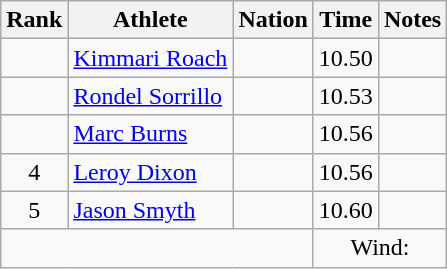<table class="wikitable mw-datatable sortable" style="text-align:center;">
<tr>
<th>Rank</th>
<th>Athlete</th>
<th>Nation</th>
<th>Time</th>
<th>Notes</th>
</tr>
<tr>
<td></td>
<td align=left><a href='#'>Kimmari Roach</a></td>
<td align=left></td>
<td>10.50</td>
<td></td>
</tr>
<tr>
<td></td>
<td align=left><a href='#'>Rondel Sorrillo</a></td>
<td align=left></td>
<td>10.53</td>
<td></td>
</tr>
<tr>
<td></td>
<td align=left><a href='#'>Marc Burns</a></td>
<td align=left></td>
<td>10.56</td>
<td></td>
</tr>
<tr>
<td>4</td>
<td align=left><a href='#'>Leroy Dixon</a></td>
<td align=left></td>
<td>10.56</td>
<td></td>
</tr>
<tr>
<td>5</td>
<td align=left><a href='#'>Jason Smyth</a></td>
<td align=left></td>
<td>10.60</td>
<td></td>
</tr>
<tr class="sortbottom">
<td colspan=3></td>
<td colspan=2>Wind: </td>
</tr>
</table>
